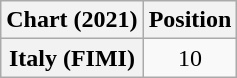<table class="wikitable plainrowheaders" style="text-align:center;">
<tr>
<th>Chart (2021)</th>
<th>Position</th>
</tr>
<tr>
<th scope="row">Italy (FIMI)</th>
<td>10</td>
</tr>
</table>
